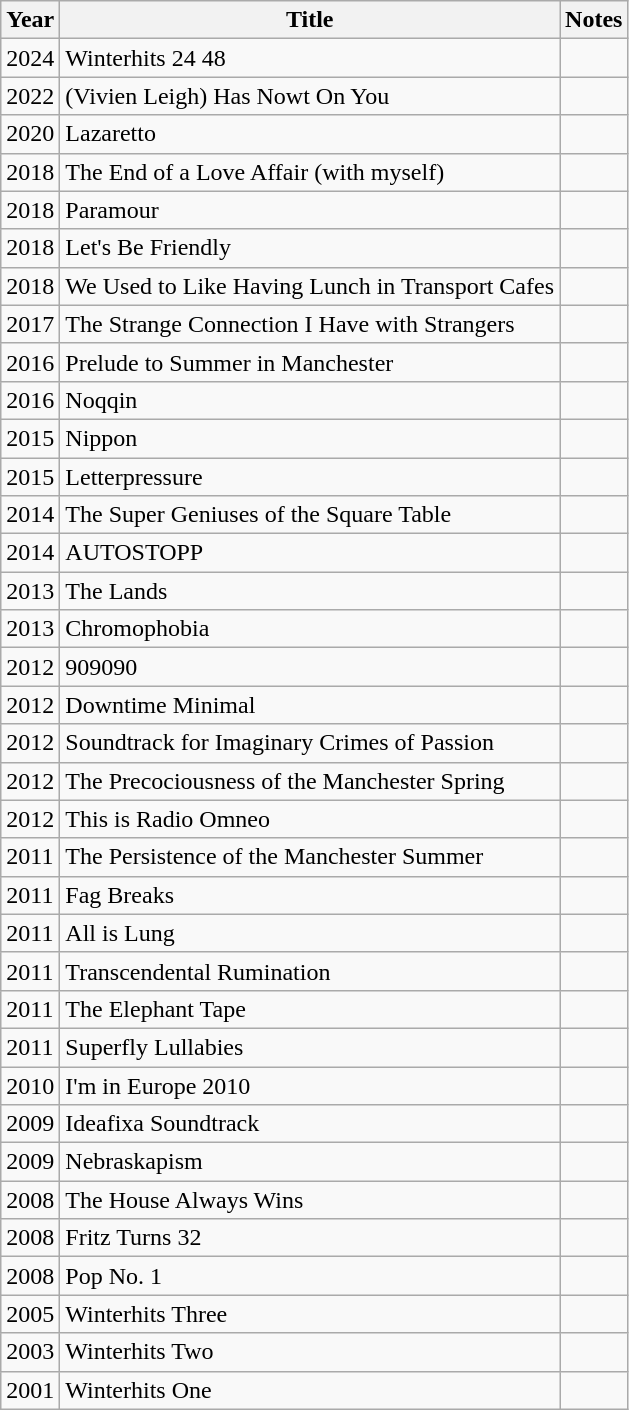<table class="wikitable sortable">
<tr>
<th>Year</th>
<th>Title</th>
<th>Notes</th>
</tr>
<tr>
<td>2024</td>
<td>Winterhits 24 48</td>
<td></td>
</tr>
<tr>
<td>2022</td>
<td>(Vivien Leigh) Has Nowt On You</td>
<td></td>
</tr>
<tr>
<td>2020</td>
<td>Lazaretto</td>
<td></td>
</tr>
<tr>
<td>2018</td>
<td>The End of a Love Affair (with myself)</td>
<td></td>
</tr>
<tr>
<td>2018</td>
<td>Paramour</td>
<td></td>
</tr>
<tr>
<td>2018</td>
<td>Let's Be Friendly</td>
<td></td>
</tr>
<tr>
<td>2018</td>
<td>We Used to Like Having Lunch in Transport Cafes</td>
<td></td>
</tr>
<tr>
<td>2017</td>
<td>The Strange Connection I Have with Strangers</td>
<td></td>
</tr>
<tr>
<td>2016</td>
<td>Prelude to Summer in Manchester</td>
<td></td>
</tr>
<tr>
<td>2016</td>
<td>Noqqin</td>
<td></td>
</tr>
<tr>
<td>2015</td>
<td>Nippon</td>
<td></td>
</tr>
<tr>
<td>2015</td>
<td>Letterpressure</td>
<td></td>
</tr>
<tr>
<td>2014</td>
<td>The Super Geniuses of the Square Table</td>
<td></td>
</tr>
<tr>
<td>2014</td>
<td>AUTOSTOPP</td>
<td></td>
</tr>
<tr>
<td>2013</td>
<td>The Lands</td>
<td></td>
</tr>
<tr>
<td>2013</td>
<td>Chromophobia</td>
<td></td>
</tr>
<tr>
<td>2012</td>
<td>909090</td>
<td></td>
</tr>
<tr>
<td>2012</td>
<td>Downtime Minimal</td>
<td></td>
</tr>
<tr>
<td>2012</td>
<td>Soundtrack for Imaginary Crimes of Passion</td>
<td></td>
</tr>
<tr>
<td>2012</td>
<td>The Precociousness of the Manchester Spring</td>
<td></td>
</tr>
<tr>
<td>2012</td>
<td>This is Radio Omneo</td>
<td></td>
</tr>
<tr>
<td>2011</td>
<td>The Persistence of the Manchester Summer</td>
<td></td>
</tr>
<tr>
<td>2011</td>
<td>Fag Breaks</td>
<td></td>
</tr>
<tr>
<td>2011</td>
<td>All is Lung</td>
<td></td>
</tr>
<tr>
<td>2011</td>
<td>Transcendental Rumination</td>
<td></td>
</tr>
<tr>
<td>2011</td>
<td>The Elephant Tape</td>
<td></td>
</tr>
<tr>
<td>2011</td>
<td>Superfly Lullabies</td>
<td></td>
</tr>
<tr>
<td>2010</td>
<td>I'm in Europe 2010</td>
<td></td>
</tr>
<tr>
<td>2009</td>
<td>Ideafixa Soundtrack</td>
<td></td>
</tr>
<tr>
<td>2009</td>
<td>Nebraskapism</td>
<td></td>
</tr>
<tr>
<td>2008</td>
<td>The House Always Wins</td>
<td></td>
</tr>
<tr>
<td>2008</td>
<td>Fritz Turns 32</td>
<td></td>
</tr>
<tr>
<td>2008</td>
<td>Pop No. 1</td>
<td></td>
</tr>
<tr>
<td>2005</td>
<td>Winterhits Three</td>
<td></td>
</tr>
<tr>
<td>2003</td>
<td>Winterhits Two</td>
<td></td>
</tr>
<tr>
<td>2001</td>
<td>Winterhits One</td>
<td></td>
</tr>
</table>
